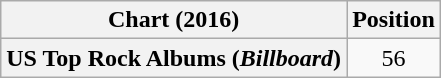<table class="wikitable plainrowheaders" style="text-align:center">
<tr>
<th scope="col">Chart (2016)</th>
<th scope="col">Position</th>
</tr>
<tr>
<th scope="row">US Top Rock Albums (<em>Billboard</em>)</th>
<td>56</td>
</tr>
</table>
